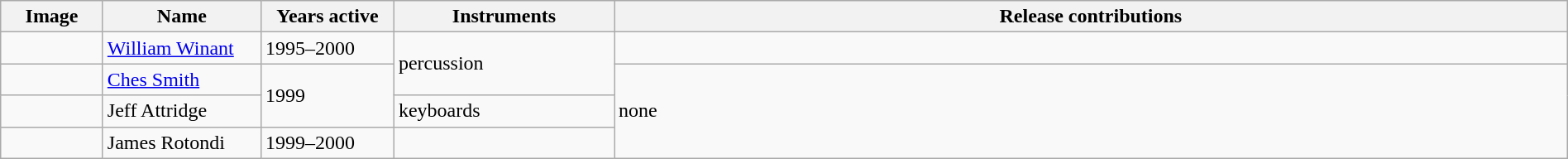<table class="wikitable" width="100%" border="1">
<tr>
<th width="75">Image</th>
<th width="120">Name</th>
<th width="100">Years active</th>
<th width="170">Instruments</th>
<th>Release contributions</th>
</tr>
<tr>
<td></td>
<td><a href='#'>William Winant</a></td>
<td>1995–2000</td>
<td rowspan="2">percussion</td>
<td></td>
</tr>
<tr>
<td></td>
<td><a href='#'>Ches Smith</a></td>
<td rowspan="2">1999</td>
<td rowspan="3">none</td>
</tr>
<tr>
<td></td>
<td>Jeff Attridge</td>
<td>keyboards</td>
</tr>
<tr>
<td></td>
<td>James Rotondi</td>
<td>1999–2000</td>
<td></td>
</tr>
</table>
